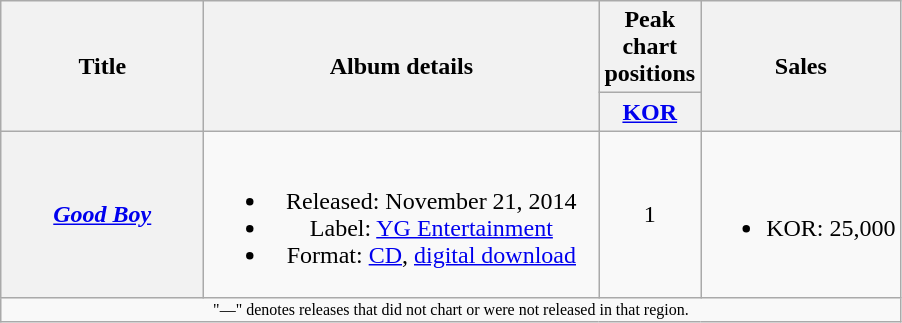<table class="wikitable plainrowheaders" style="text-align:center;">
<tr>
<th rowspan="2" style="width:8em;">Title</th>
<th rowspan="2" style="width:16em;">Album details</th>
<th colspan="1">Peak chart positions</th>
<th rowspan="2">Sales</th>
</tr>
<tr>
<th width="30"><a href='#'>KOR</a><br></th>
</tr>
<tr>
<th scope="row"><em><a href='#'>Good Boy</a></em></th>
<td><br><ul><li>Released: November 21, 2014</li><li>Label: <a href='#'>YG Entertainment</a></li><li>Format: <a href='#'>CD</a>, <a href='#'>digital download</a></li></ul></td>
<td align="center">1</td>
<td><br><ul><li>KOR: 25,000</li></ul></td>
</tr>
<tr>
<td align="center" colspan="6" style="font-size:8pt">"—" denotes releases that did not chart or were not released in that region.</td>
</tr>
</table>
